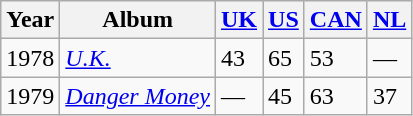<table class="wikitable">
<tr>
<th>Year</th>
<th>Album</th>
<th><a href='#'>UK</a></th>
<th><a href='#'>US</a></th>
<th><a href='#'>CAN</a></th>
<th><a href='#'>NL</a></th>
</tr>
<tr>
<td>1978</td>
<td><em><a href='#'>U.K.</a></em></td>
<td>43</td>
<td>65</td>
<td>53</td>
<td>—</td>
</tr>
<tr>
<td>1979</td>
<td><em><a href='#'>Danger Money</a></em></td>
<td>—</td>
<td>45</td>
<td>63</td>
<td>37</td>
</tr>
</table>
